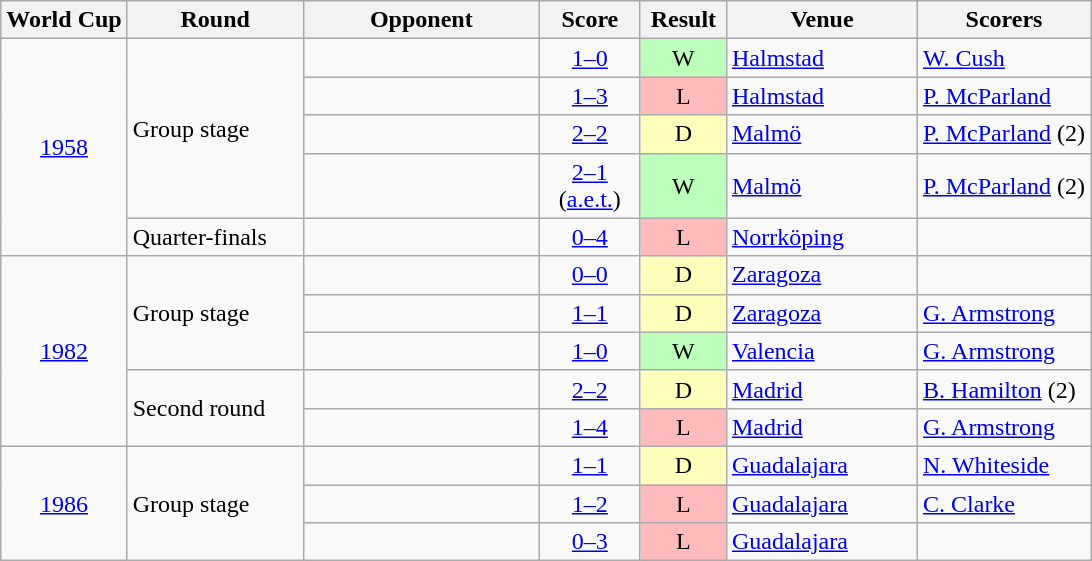<table class="wikitable" style="text-align:left;">
<tr>
<th>World Cup</th>
<th width=110>Round</th>
<th width=150>Opponent</th>
<th width=60>Score</th>
<th width=50>Result</th>
<th width=120>Venue</th>
<th>Scorers</th>
</tr>
<tr>
<td rowspan="5" align=center><a href='#'>1958</a></td>
<td rowspan="4">Group stage</td>
<td></td>
<td align=center><a href='#'>1–0</a></td>
<td align=center bgcolor="#bbffbb">W</td>
<td><a href='#'>Halmstad</a></td>
<td><a href='#'>W. Cush</a></td>
</tr>
<tr>
<td></td>
<td align=center><a href='#'>1–3</a></td>
<td align=center bgcolor="#ffbbbb">L</td>
<td><a href='#'>Halmstad</a></td>
<td><a href='#'>P. McParland</a></td>
</tr>
<tr>
<td></td>
<td align=center><a href='#'>2–2</a></td>
<td align=center bgcolor="#ffffbb">D</td>
<td><a href='#'>Malmö</a></td>
<td><a href='#'>P. McParland</a> (2)</td>
</tr>
<tr>
<td></td>
<td align=center><a href='#'>2–1</a> (<a href='#'>a.e.t.</a>)</td>
<td align=center bgcolor="#bbffbb">W</td>
<td><a href='#'>Malmö</a></td>
<td><a href='#'>P. McParland</a> (2)</td>
</tr>
<tr>
<td rowspan="1">Quarter-finals</td>
<td></td>
<td align=center><a href='#'>0–4</a></td>
<td align=center bgcolor="#ffbbbb">L</td>
<td><a href='#'>Norrköping</a></td>
<td></td>
</tr>
<tr>
<td rowspan="5" align=center><a href='#'>1982</a></td>
<td rowspan="3">Group stage</td>
<td></td>
<td align=center><a href='#'>0–0</a></td>
<td align=center bgcolor="#ffffbb">D</td>
<td><a href='#'>Zaragoza</a></td>
<td></td>
</tr>
<tr>
<td></td>
<td align=center><a href='#'>1–1</a></td>
<td align=center bgcolor="#ffffbb">D</td>
<td><a href='#'>Zaragoza</a></td>
<td><a href='#'>G. Armstrong</a></td>
</tr>
<tr>
<td></td>
<td align=center><a href='#'>1–0</a></td>
<td align=center bgcolor="#bbffbb">W</td>
<td><a href='#'>Valencia</a></td>
<td><a href='#'>G. Armstrong</a></td>
</tr>
<tr>
<td rowspan="2">Second round</td>
<td></td>
<td align=center><a href='#'>2–2</a></td>
<td align=center bgcolor="#ffffbb">D</td>
<td><a href='#'>Madrid</a></td>
<td><a href='#'>B. Hamilton</a> (2)</td>
</tr>
<tr>
<td></td>
<td align=center><a href='#'>1–4</a></td>
<td align=center bgcolor="#ffbbbb">L</td>
<td><a href='#'>Madrid</a></td>
<td><a href='#'>G. Armstrong</a></td>
</tr>
<tr>
<td rowspan="3" align=center><a href='#'>1986</a></td>
<td rowspan="3">Group stage</td>
<td></td>
<td align=center><a href='#'>1–1</a></td>
<td align=center bgcolor="#ffffbb">D</td>
<td><a href='#'>Guadalajara</a></td>
<td><a href='#'>N. Whiteside</a></td>
</tr>
<tr>
<td></td>
<td align=center><a href='#'>1–2</a></td>
<td align=center bgcolor="#ffbbbb">L</td>
<td><a href='#'>Guadalajara</a></td>
<td><a href='#'>C. Clarke</a></td>
</tr>
<tr>
<td></td>
<td align=center><a href='#'>0–3</a></td>
<td align=center bgcolor="#ffbbbb">L</td>
<td><a href='#'>Guadalajara</a></td>
<td></td>
</tr>
</table>
